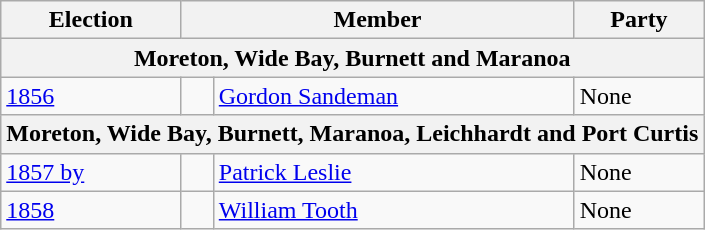<table class="wikitable">
<tr>
<th>Election</th>
<th colspan="2">Member</th>
<th>Party</th>
</tr>
<tr>
<th colspan="5">Moreton, Wide Bay, Burnett and Maranoa</th>
</tr>
<tr>
<td><a href='#'>1856</a></td>
<td> </td>
<td><a href='#'>Gordon Sandeman</a></td>
<td>None</td>
</tr>
<tr>
<th colspan="5">Moreton, Wide Bay, Burnett, Maranoa, Leichhardt and Port Curtis</th>
</tr>
<tr>
<td><a href='#'>1857 by</a></td>
<td> </td>
<td><a href='#'>Patrick Leslie</a></td>
<td>None</td>
</tr>
<tr>
<td><a href='#'>1858</a></td>
<td> </td>
<td><a href='#'>William Tooth</a></td>
<td>None</td>
</tr>
</table>
